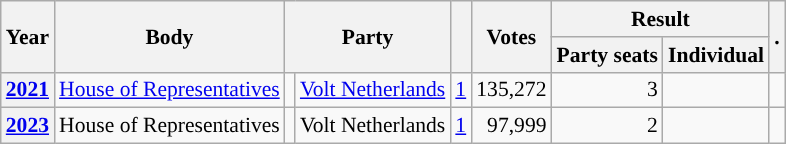<table class="wikitable plainrowheaders sortable" border=2 cellpadding=4 cellspacing=0 style="border: 1px #aaa solid; font-size: 90%; text-align:center;">
<tr>
<th scope="col" rowspan=2>Year</th>
<th scope="col" rowspan=2>Body</th>
<th scope="col" colspan=2 rowspan=2>Party</th>
<th scope="col" rowspan=2></th>
<th scope="col" rowspan=2>Votes</th>
<th scope="colgroup" colspan=2>Result</th>
<th scope="col" rowspan=2 class="unsortable">.</th>
</tr>
<tr>
<th scope="col">Party seats</th>
<th scope="col">Individual</th>
</tr>
<tr>
<th scope="row"><a href='#'>2021</a></th>
<td><a href='#'>House of Representatives</a></td>
<td style="background-color:"></td>
<td><a href='#'>Volt Netherlands</a></td>
<td style=text-align:right><a href='#'>1</a></td>
<td style=text-align:right>135,272</td>
<td style=text-align:right>3</td>
<td></td>
<td></td>
</tr>
<tr>
<th scope="row"><a href='#'>2023</a></th>
<td>House of Representatives</td>
<td style="background-color:"></td>
<td>Volt Netherlands</td>
<td style=text-align:right><a href='#'>1</a></td>
<td style=text-align:right>97,999</td>
<td style=text-align:right>2</td>
<td></td>
<td></td>
</tr>
</table>
